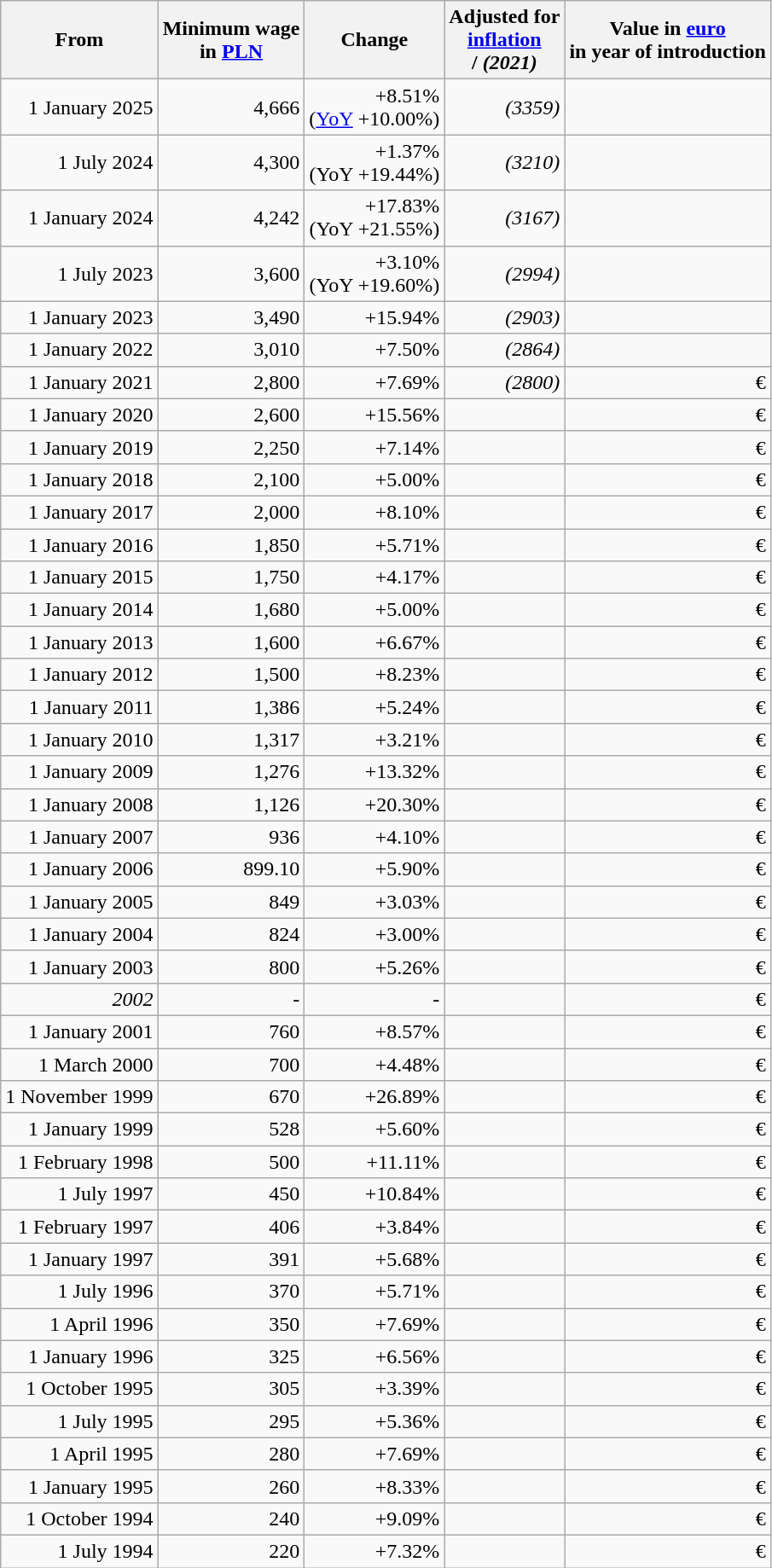<table class=wikitable style="text-align:right">
<tr>
<th>From</th>
<th>Minimum wage <br>in <a href='#'>PLN</a></th>
<th>Change</th>
<th>Adjusted for<br><a href='#'>inflation</a><br> / <em>(2021)</em></th>
<th>Value in <a href='#'>euro</a> <br>in year of introduction</th>
</tr>
<tr>
<td>1 January 2025</td>
<td>4,666</td>
<td>+8.51%<br>(<a href='#'>YoY</a> +10.00%)</td>
<td> <em>(3359)</em></td>
<td></td>
</tr>
<tr>
<td>1 July 2024</td>
<td>4,300</td>
<td>+1.37%<br>(YoY +19.44%)</td>
<td> <em>(3210)</em></td>
<td></td>
</tr>
<tr>
<td>1 January 2024</td>
<td>4,242</td>
<td>+17.83%<br>(YoY +21.55%)</td>
<td> <em>(3167)</em></td>
<td></td>
</tr>
<tr>
<td>1 July 2023</td>
<td>3,600</td>
<td>+3.10%<br>(YoY +19.60%)</td>
<td> <em>(2994)</em></td>
<td></td>
</tr>
<tr>
<td>1 January 2023</td>
<td>3,490</td>
<td>+15.94%</td>
<td> <em>(2903)</em></td>
<td></td>
</tr>
<tr>
<td>1 January 2022</td>
<td>3,010</td>
<td>+7.50%</td>
<td> <em>(2864)</em></td>
<td></td>
</tr>
<tr>
<td>1 January 2021</td>
<td>2,800</td>
<td>+7.69%</td>
<td><em>(2800)</em><br></td>
<td>€</td>
</tr>
<tr>
<td>1 January 2020</td>
<td>2,600</td>
<td>+15.56%</td>
<td></td>
<td>€</td>
</tr>
<tr>
<td>1 January 2019</td>
<td>2,250</td>
<td>+7.14%</td>
<td></td>
<td>€</td>
</tr>
<tr>
<td>1 January 2018</td>
<td>2,100</td>
<td>+5.00%</td>
<td></td>
<td>€</td>
</tr>
<tr>
<td>1 January 2017</td>
<td>2,000</td>
<td>+8.10%</td>
<td></td>
<td>€</td>
</tr>
<tr>
<td>1 January 2016</td>
<td>1,850</td>
<td>+5.71%</td>
<td></td>
<td>€</td>
</tr>
<tr>
<td>1 January 2015</td>
<td>1,750</td>
<td>+4.17%</td>
<td></td>
<td>€</td>
</tr>
<tr>
<td>1 January 2014</td>
<td>1,680</td>
<td>+5.00%</td>
<td></td>
<td>€</td>
</tr>
<tr>
<td>1 January 2013</td>
<td>1,600</td>
<td>+6.67%</td>
<td></td>
<td>€</td>
</tr>
<tr>
<td>1 January 2012</td>
<td>1,500</td>
<td>+8.23%</td>
<td></td>
<td>€</td>
</tr>
<tr>
<td>1 January 2011</td>
<td>1,386</td>
<td>+5.24%</td>
<td></td>
<td>€</td>
</tr>
<tr>
<td>1 January 2010</td>
<td>1,317</td>
<td>+3.21%</td>
<td></td>
<td>€</td>
</tr>
<tr>
<td>1 January 2009</td>
<td>1,276</td>
<td>+13.32%</td>
<td></td>
<td>€</td>
</tr>
<tr>
<td>1 January 2008</td>
<td>1,126</td>
<td>+20.30%</td>
<td></td>
<td>€</td>
</tr>
<tr>
<td>1 January 2007</td>
<td>936</td>
<td>+4.10%</td>
<td></td>
<td>€</td>
</tr>
<tr>
<td>1 January 2006</td>
<td>899.10</td>
<td>+5.90%</td>
<td></td>
<td>€</td>
</tr>
<tr>
<td>1 January 2005</td>
<td>849</td>
<td>+3.03%</td>
<td></td>
<td>€</td>
</tr>
<tr>
<td>1 January 2004</td>
<td>824</td>
<td>+3.00%</td>
<td></td>
<td>€</td>
</tr>
<tr>
<td>1 January 2003</td>
<td>800</td>
<td>+5.26%</td>
<td></td>
<td>€</td>
</tr>
<tr>
<td><em>2002</em></td>
<td>-</td>
<td>-</td>
<td></td>
<td>€</td>
</tr>
<tr>
<td>1 January 2001</td>
<td>760</td>
<td>+8.57%</td>
<td></td>
<td>€</td>
</tr>
<tr>
<td>1 March 2000</td>
<td>700</td>
<td>+4.48%</td>
<td></td>
<td>€</td>
</tr>
<tr>
<td>1 November 1999</td>
<td>670</td>
<td>+26.89%</td>
<td></td>
<td>€</td>
</tr>
<tr>
<td>1 January 1999</td>
<td>528</td>
<td>+5.60%</td>
<td></td>
<td>€</td>
</tr>
<tr>
<td>1 February 1998</td>
<td>500</td>
<td>+11.11%</td>
<td></td>
<td>€</td>
</tr>
<tr>
<td>1 July 1997</td>
<td>450</td>
<td>+10.84%</td>
<td></td>
<td>€</td>
</tr>
<tr>
<td>1 February 1997</td>
<td>406</td>
<td>+3.84%</td>
<td></td>
<td>€</td>
</tr>
<tr>
<td>1 January 1997</td>
<td>391</td>
<td>+5.68%</td>
<td></td>
<td>€</td>
</tr>
<tr>
<td>1 July 1996</td>
<td>370</td>
<td>+5.71%</td>
<td></td>
<td>€</td>
</tr>
<tr>
<td>1 April 1996</td>
<td>350</td>
<td>+7.69%</td>
<td></td>
<td>€</td>
</tr>
<tr>
<td>1 January 1996</td>
<td>325</td>
<td>+6.56%</td>
<td></td>
<td>€</td>
</tr>
<tr>
<td>1 October 1995</td>
<td>305</td>
<td>+3.39%</td>
<td></td>
<td>€</td>
</tr>
<tr>
<td>1 July 1995</td>
<td>295</td>
<td>+5.36%</td>
<td></td>
<td>€</td>
</tr>
<tr>
<td>1 April 1995</td>
<td>280</td>
<td>+7.69%</td>
<td></td>
<td>€</td>
</tr>
<tr>
<td>1 January 1995</td>
<td>260</td>
<td>+8.33%</td>
<td></td>
<td>€</td>
</tr>
<tr>
<td>1 October 1994</td>
<td>240</td>
<td>+9.09%</td>
<td></td>
<td>€</td>
</tr>
<tr>
<td>1 July 1994</td>
<td>220</td>
<td>+7.32%</td>
<td></td>
<td>€</td>
</tr>
</table>
